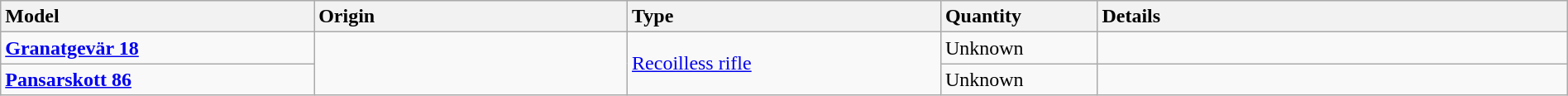<table class="wikitable" style="width:100%;">
<tr>
<th style="text-align:left;width:20%;">Model</th>
<th style="text-align:left;width:20%;">Origin</th>
<th style="text-align:left;width:20%;">Type</th>
<th style="text-align:left;width:10%;">Quantity</th>
<th style="text-align:left;width:30%;">Details</th>
</tr>
<tr>
<td><strong><a href='#'>Granat­gevär 18</a></strong></td>
<td rowspan="2"></td>
<td rowspan="2"><a href='#'>Recoilless rifle</a></td>
<td>Unknown</td>
<td></td>
</tr>
<tr>
<td><strong><a href='#'>Pansar­skott 86</a></strong></td>
<td>Unknown</td>
<td></td>
</tr>
</table>
